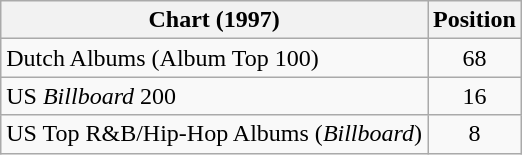<table class="wikitable sortable">
<tr>
<th>Chart (1997)</th>
<th>Position</th>
</tr>
<tr>
<td>Dutch Albums (Album Top 100)</td>
<td align="center">68</td>
</tr>
<tr>
<td>US <em>Billboard</em> 200</td>
<td align="center">16</td>
</tr>
<tr>
<td>US Top R&B/Hip-Hop Albums (<em>Billboard</em>)</td>
<td align="center">8</td>
</tr>
</table>
